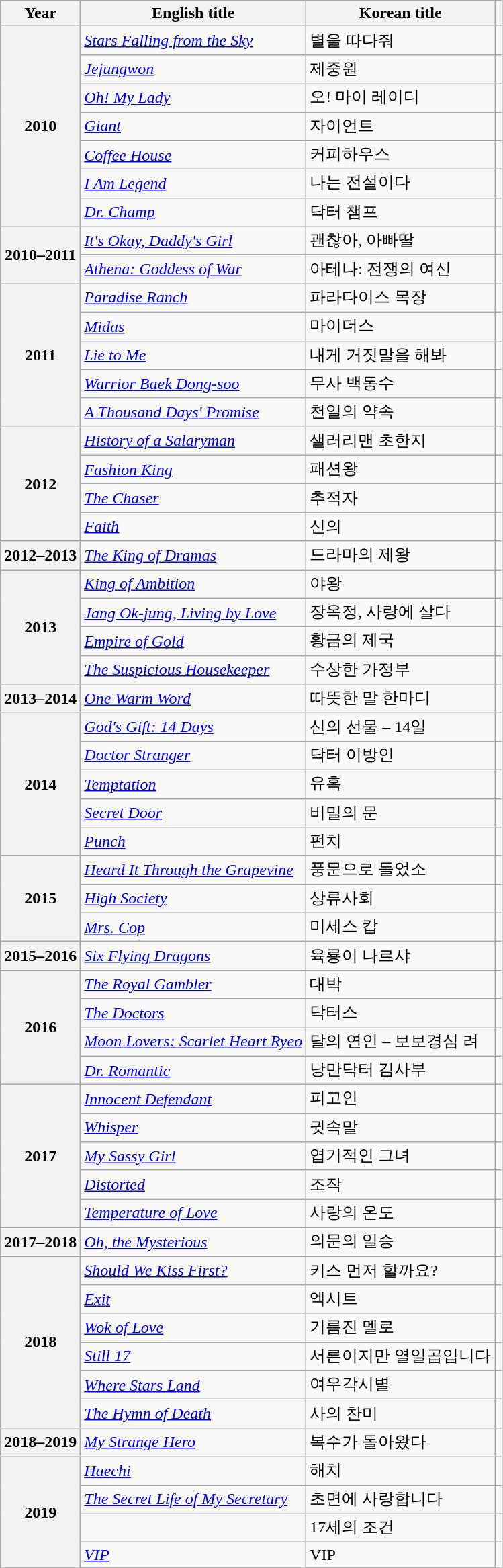<table class="wikitable sortable plainrowheaders">
<tr>
<th scope="col">Year</th>
<th scope="col">English title</th>
<th scope="col">Korean title</th>
<th scope="col" class="unsortable"></th>
</tr>
<tr>
<th scope="row" rowspan=7>2010</th>
<td><em><a href='#'>Stars Falling from the Sky</a></em></td>
<td>별을 따다줘</td>
<td></td>
</tr>
<tr>
<td><em><a href='#'>Jejungwon</a></em></td>
<td>제중원</td>
<td></td>
</tr>
<tr>
<td><em><a href='#'>Oh! My Lady</a></em></td>
<td>오! 마이 레이디</td>
<td></td>
</tr>
<tr>
<td><em><a href='#'>Giant</a></em></td>
<td>자이언트</td>
<td></td>
</tr>
<tr>
<td><em><a href='#'>Coffee House</a></em></td>
<td>커피하우스</td>
<td></td>
</tr>
<tr>
<td><em><a href='#'>I Am Legend</a></em></td>
<td>나는 전설이다</td>
<td></td>
</tr>
<tr>
<td><em><a href='#'>Dr. Champ</a></em></td>
<td>닥터 챔프</td>
<td></td>
</tr>
<tr>
<th scope="row" rowspan=2>2010–2011</th>
<td><em><a href='#'>It's Okay, Daddy's Girl</a></em></td>
<td>괜찮아, 아빠딸</td>
<td></td>
</tr>
<tr>
<td><em><a href='#'>Athena: Goddess of War</a></em></td>
<td>아테나: 전쟁의 여신</td>
<td></td>
</tr>
<tr>
<th scope="row" rowspan=5>2011</th>
<td><em><a href='#'>Paradise Ranch</a></em></td>
<td>파라다이스 목장</td>
<td></td>
</tr>
<tr>
<td><em><a href='#'>Midas</a></em></td>
<td>마이더스</td>
<td></td>
</tr>
<tr>
<td><em><a href='#'>Lie to Me</a></em></td>
<td>내게 거짓말을 해봐</td>
<td></td>
</tr>
<tr>
<td><em><a href='#'>Warrior Baek Dong-soo</a></em></td>
<td>무사 백동수</td>
<td></td>
</tr>
<tr>
<td><em><a href='#'>A Thousand Days' Promise</a></em></td>
<td>천일의 약속</td>
<td></td>
</tr>
<tr>
<th scope="row" rowspan=4>2012</th>
<td><em><a href='#'>History of a Salaryman</a></em></td>
<td>샐러리맨 초한지</td>
<td></td>
</tr>
<tr>
<td><em><a href='#'>Fashion King</a></em></td>
<td>패션왕</td>
<td></td>
</tr>
<tr>
<td><em><a href='#'>The Chaser</a></em></td>
<td>추적자</td>
<td></td>
</tr>
<tr>
<td><em><a href='#'>Faith</a></em></td>
<td>신의</td>
<td></td>
</tr>
<tr>
<th scope="row">2012–2013</th>
<td><em><a href='#'>The King of Dramas</a></em></td>
<td>드라마의 제왕</td>
<td></td>
</tr>
<tr>
<th scope="row" rowspan=4>2013</th>
<td><em><a href='#'>King of Ambition</a></em></td>
<td>야왕</td>
<td></td>
</tr>
<tr>
<td><em><a href='#'>Jang Ok-jung, Living by Love</a></em></td>
<td>장옥정, 사랑에 살다</td>
<td></td>
</tr>
<tr>
<td><em><a href='#'>Empire of Gold</a></em></td>
<td>황금의 제국</td>
<td></td>
</tr>
<tr>
<td><em><a href='#'>The Suspicious Housekeeper</a></em></td>
<td>수상한 가정부</td>
<td></td>
</tr>
<tr>
<th scope="row">2013–2014</th>
<td><em><a href='#'>One Warm Word</a></em></td>
<td>따뜻한 말 한마디</td>
<td></td>
</tr>
<tr>
<th scope="row" rowspan=5>2014</th>
<td><em><a href='#'>God's Gift: 14 Days</a></em></td>
<td>신의 선물 – 14일</td>
<td></td>
</tr>
<tr>
<td><em><a href='#'>Doctor Stranger</a></em></td>
<td>닥터 이방인</td>
<td></td>
</tr>
<tr>
<td><em><a href='#'>Temptation</a></em></td>
<td>유혹</td>
<td></td>
</tr>
<tr>
<td><em><a href='#'>Secret Door</a></em></td>
<td>비밀의 문</td>
<td></td>
</tr>
<tr>
<td><em><a href='#'>Punch</a></em></td>
<td>펀치</td>
<td></td>
</tr>
<tr>
<th scope="row" rowspan=3>2015</th>
<td><em><a href='#'>Heard It Through the Grapevine</a></em></td>
<td>풍문으로 들었소</td>
<td></td>
</tr>
<tr>
<td><em><a href='#'>High Society</a></em></td>
<td>상류사회</td>
<td></td>
</tr>
<tr>
<td><em><a href='#'>Mrs. Cop</a></em></td>
<td>미세스 캅</td>
<td></td>
</tr>
<tr>
<th scope="row">2015–2016</th>
<td><em><a href='#'>Six Flying Dragons</a></em></td>
<td>육룡이 나르샤</td>
<td></td>
</tr>
<tr>
<th scope="row" rowspan=4>2016</th>
<td><em><a href='#'>The Royal Gambler</a></em></td>
<td>대박</td>
<td></td>
</tr>
<tr>
<td><em><a href='#'>The Doctors</a></em></td>
<td>닥터스</td>
<td></td>
</tr>
<tr>
<td><em><a href='#'>Moon Lovers: Scarlet Heart Ryeo</a></em></td>
<td>달의 연인 – 보보경심 려</td>
<td></td>
</tr>
<tr>
<td><em><a href='#'>Dr. Romantic</a></em></td>
<td>낭만닥터 김사부</td>
<td></td>
</tr>
<tr>
<th scope="row" rowspan=5>2017</th>
<td><em><a href='#'>Innocent Defendant</a></em></td>
<td>피고인</td>
<td></td>
</tr>
<tr>
<td><em><a href='#'>Whisper</a></em></td>
<td>귓속말</td>
<td></td>
</tr>
<tr>
<td><em><a href='#'>My Sassy Girl</a></em></td>
<td>엽기적인 그녀</td>
<td></td>
</tr>
<tr>
<td><em><a href='#'>Distorted</a></em></td>
<td>조작</td>
<td></td>
</tr>
<tr>
<td><em><a href='#'>Temperature of Love</a></em></td>
<td>사랑의 온도</td>
<td></td>
</tr>
<tr>
<th scope="row">2017–2018</th>
<td><em><a href='#'>Oh, the Mysterious</a></em></td>
<td>의문의 일승</td>
<td></td>
</tr>
<tr>
<th scope="row" rowspan=6>2018</th>
<td><em><a href='#'>Should We Kiss First?</a></em></td>
<td>키스 먼저 할까요?</td>
<td></td>
</tr>
<tr>
<td><em><a href='#'>Exit</a></em></td>
<td>엑시트</td>
<td></td>
</tr>
<tr>
<td><em><a href='#'>Wok of Love</a></em></td>
<td>기름진 멜로</td>
<td></td>
</tr>
<tr>
<td><em><a href='#'>Still 17</a></em></td>
<td>서른이지만 열일곱입니다</td>
<td></td>
</tr>
<tr>
<td><em><a href='#'>Where Stars Land</a></em></td>
<td>여우각시별</td>
<td></td>
</tr>
<tr>
<td><em><a href='#'>The Hymn of Death</a></em></td>
<td>사의 찬미</td>
<td></td>
</tr>
<tr>
<th scope="row">2018–2019</th>
<td><em><a href='#'>My Strange Hero</a></em></td>
<td>복수가 돌아왔다</td>
<td></td>
</tr>
<tr>
<th scope="row" rowspan=4>2019</th>
<td><em><a href='#'>Haechi</a></em></td>
<td>해치</td>
<td></td>
</tr>
<tr>
<td><em><a href='#'>The Secret Life of My Secretary</a></em></td>
<td>초면에 사랑합니다</td>
<td></td>
</tr>
<tr>
<td><em></em></td>
<td>17세의 조건</td>
<td></td>
</tr>
<tr>
<td><em><a href='#'>VIP</a></em></td>
<td>VIP</td>
<td></td>
</tr>
<tr>
</tr>
</table>
